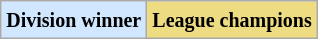<table class="wikitable" border="1">
<tr>
<td bgcolor="#D0E7FF"><small><strong>Division winner</strong> </small></td>
<td bgcolor="#EEDC82"><small><strong>League champions</strong> </small></td>
</tr>
</table>
